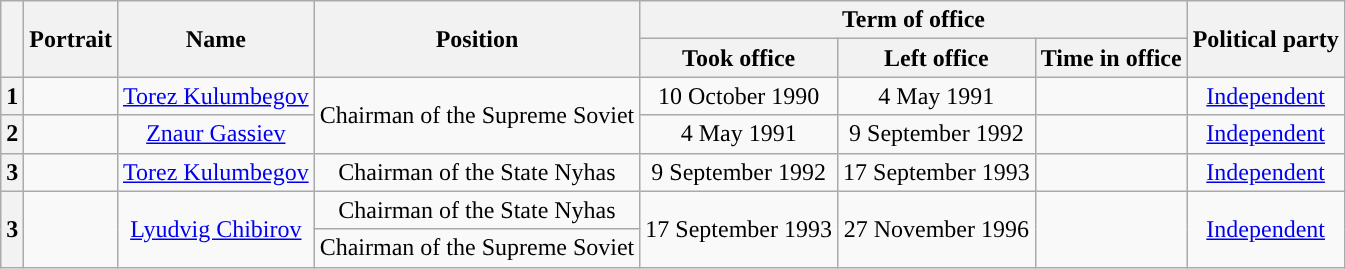<table class="wikitable" style="text-align:center">
<tr>
<th rowspan=2></th>
<th rowspan=2>Portrait</th>
<th rowspan=2>Name<br></th>
<th rowspan=2>Position</th>
<th colspan=3>Term of office</th>
<th rowspan=2>Political party</th>
</tr>
<tr>
<th>Took office</th>
<th>Left office</th>
<th>Time in office</th>
</tr>
<tr>
<th style="background:">1</th>
<td></td>
<td><a href='#'>Torez Kulumbegov</a><br></td>
<td rowspan=2>Chairman of the Supreme Soviet</td>
<td>10 October 1990</td>
<td>4 May 1991</td>
<td></td>
<td><a href='#'>Independent</a></td>
</tr>
<tr>
<th style="background:">2</th>
<td></td>
<td><a href='#'>Znaur Gassiev</a><br></td>
<td>4 May 1991</td>
<td>9 September 1992</td>
<td></td>
<td><a href='#'>Independent</a></td>
</tr>
<tr>
<th style="background:">3</th>
<td></td>
<td><a href='#'>Torez Kulumbegov</a><br></td>
<td>Chairman of the State Nyhas</td>
<td>9 September 1992</td>
<td>17 September 1993</td>
<td></td>
<td><a href='#'>Independent</a></td>
</tr>
<tr>
<th rowspan=2 style="background:">3</th>
<td rowspan=2></td>
<td rowspan=2><a href='#'>Lyudvig Chibirov</a><br></td>
<td>Chairman of the State Nyhas<br></td>
<td rowspan=2>17 September 1993</td>
<td rowspan=2>27 November 1996</td>
<td rowspan=2></td>
<td rowspan=2><a href='#'>Independent</a></td>
</tr>
<tr>
<td>Chairman of the Supreme Soviet<br></td>
</tr>
</table>
